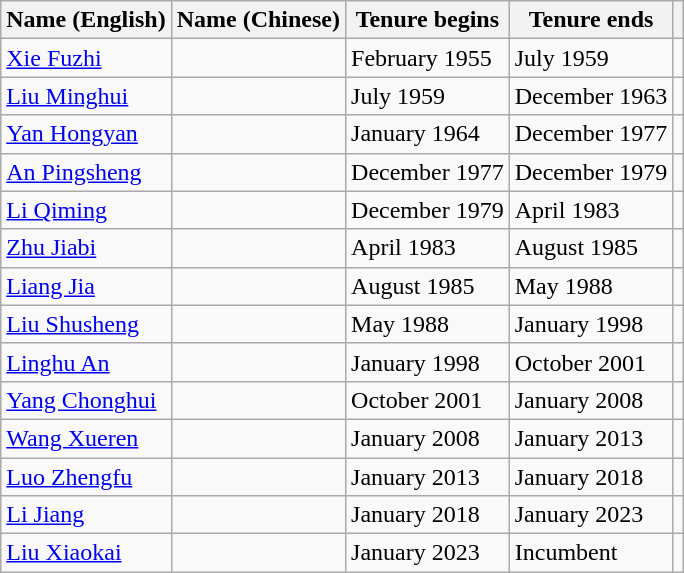<table class="wikitable">
<tr>
<th>Name (English)</th>
<th>Name (Chinese)</th>
<th>Tenure begins</th>
<th>Tenure ends</th>
<th></th>
</tr>
<tr>
<td><a href='#'>Xie Fuzhi</a></td>
<td></td>
<td>February 1955</td>
<td>July 1959</td>
<td></td>
</tr>
<tr>
<td><a href='#'>Liu Minghui</a></td>
<td></td>
<td>July 1959</td>
<td>December 1963</td>
<td></td>
</tr>
<tr>
<td><a href='#'>Yan Hongyan</a></td>
<td></td>
<td>January 1964</td>
<td>December 1977</td>
<td></td>
</tr>
<tr>
<td><a href='#'>An Pingsheng</a></td>
<td></td>
<td>December 1977</td>
<td>December 1979</td>
<td></td>
</tr>
<tr>
<td><a href='#'>Li Qiming</a></td>
<td></td>
<td>December 1979</td>
<td>April 1983</td>
<td></td>
</tr>
<tr>
<td><a href='#'>Zhu Jiabi</a></td>
<td></td>
<td>April 1983</td>
<td>August 1985</td>
<td></td>
</tr>
<tr>
<td><a href='#'>Liang Jia</a></td>
<td></td>
<td>August 1985</td>
<td>May 1988</td>
<td></td>
</tr>
<tr>
<td><a href='#'>Liu Shusheng</a></td>
<td></td>
<td>May 1988</td>
<td>January 1998</td>
<td></td>
</tr>
<tr>
<td><a href='#'>Linghu An</a></td>
<td></td>
<td>January 1998</td>
<td>October 2001</td>
<td></td>
</tr>
<tr>
<td><a href='#'>Yang Chonghui</a></td>
<td></td>
<td>October 2001</td>
<td>January 2008</td>
<td></td>
</tr>
<tr>
<td><a href='#'>Wang Xueren</a></td>
<td></td>
<td>January 2008</td>
<td>January 2013</td>
<td></td>
</tr>
<tr>
<td><a href='#'>Luo Zhengfu</a></td>
<td></td>
<td>January 2013</td>
<td>January 2018</td>
<td></td>
</tr>
<tr>
<td><a href='#'>Li Jiang</a></td>
<td></td>
<td>January 2018</td>
<td>January 2023</td>
<td></td>
</tr>
<tr>
<td><a href='#'>Liu Xiaokai</a></td>
<td></td>
<td>January 2023</td>
<td>Incumbent</td>
<td></td>
</tr>
</table>
